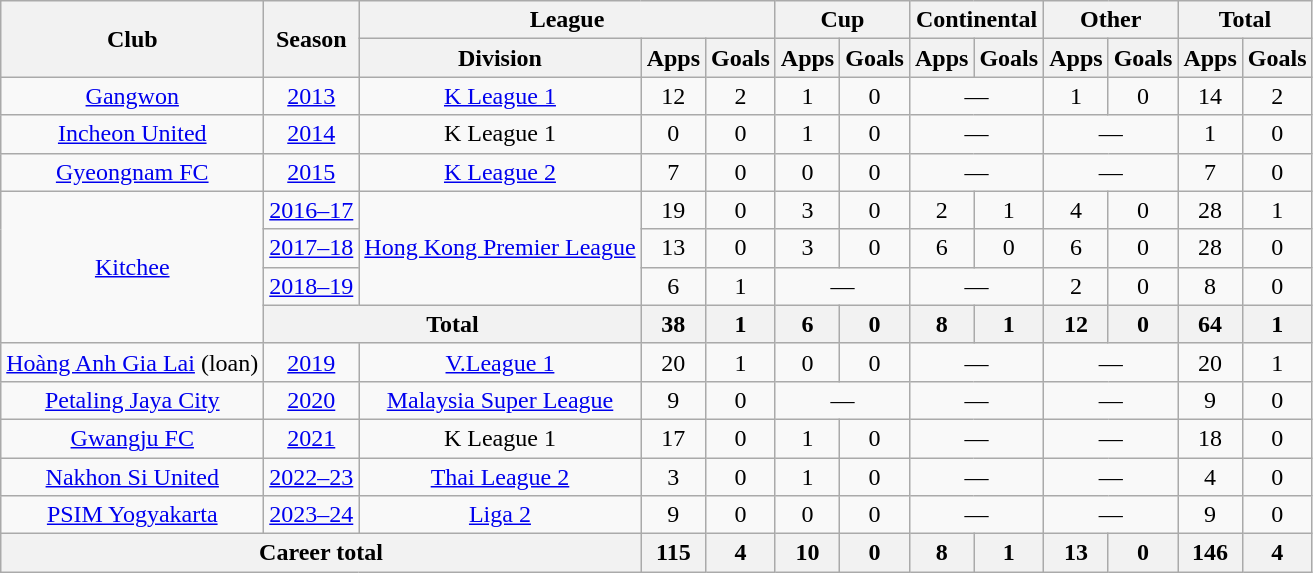<table class="wikitable" style="text-align:center">
<tr>
<th rowspan="2">Club</th>
<th rowspan="2">Season</th>
<th colspan="3">League</th>
<th colspan="2">Cup</th>
<th colspan="2">Continental</th>
<th colspan="2">Other</th>
<th colspan="2">Total</th>
</tr>
<tr>
<th>Division</th>
<th>Apps</th>
<th>Goals</th>
<th>Apps</th>
<th>Goals</th>
<th>Apps</th>
<th>Goals</th>
<th>Apps</th>
<th>Goals</th>
<th>Apps</th>
<th>Goals</th>
</tr>
<tr>
<td><a href='#'>Gangwon</a></td>
<td><a href='#'>2013</a></td>
<td><a href='#'>K League 1</a></td>
<td>12</td>
<td>2</td>
<td>1</td>
<td>0</td>
<td colspan="2">—</td>
<td>1</td>
<td>0</td>
<td>14</td>
<td>2</td>
</tr>
<tr>
<td><a href='#'>Incheon United</a></td>
<td><a href='#'>2014</a></td>
<td>K League 1</td>
<td>0</td>
<td>0</td>
<td>1</td>
<td>0</td>
<td colspan="2">—</td>
<td colspan="2">—</td>
<td>1</td>
<td>0</td>
</tr>
<tr>
<td><a href='#'>Gyeongnam FC</a></td>
<td><a href='#'>2015</a></td>
<td><a href='#'>K League 2</a></td>
<td>7</td>
<td>0</td>
<td>0</td>
<td>0</td>
<td colspan="2">—</td>
<td colspan="2">—</td>
<td>7</td>
<td>0</td>
</tr>
<tr>
<td rowspan="4"><a href='#'>Kitchee</a></td>
<td><a href='#'>2016–17</a></td>
<td rowspan="3"><a href='#'>Hong Kong Premier League</a></td>
<td>19</td>
<td>0</td>
<td>3</td>
<td>0</td>
<td>2</td>
<td>1</td>
<td>4</td>
<td>0</td>
<td>28</td>
<td>1</td>
</tr>
<tr>
<td><a href='#'>2017–18</a></td>
<td>13</td>
<td>0</td>
<td>3</td>
<td>0</td>
<td>6</td>
<td>0</td>
<td>6</td>
<td>0</td>
<td>28</td>
<td>0</td>
</tr>
<tr>
<td><a href='#'>2018–19</a></td>
<td>6</td>
<td>1</td>
<td colspan="2">—</td>
<td colspan="2">—</td>
<td>2</td>
<td>0</td>
<td>8</td>
<td>0</td>
</tr>
<tr>
<th colspan="2">Total</th>
<th>38</th>
<th>1</th>
<th>6</th>
<th>0</th>
<th>8</th>
<th>1</th>
<th>12</th>
<th>0</th>
<th>64</th>
<th>1</th>
</tr>
<tr>
<td><a href='#'>Hoàng Anh Gia Lai</a> (loan)</td>
<td><a href='#'>2019</a></td>
<td><a href='#'>V.League 1</a></td>
<td>20</td>
<td>1</td>
<td>0</td>
<td>0</td>
<td colspan="2">—</td>
<td colspan="2">—</td>
<td>20</td>
<td>1</td>
</tr>
<tr>
<td><a href='#'>Petaling Jaya City</a></td>
<td><a href='#'>2020</a></td>
<td><a href='#'>Malaysia Super League</a></td>
<td>9</td>
<td>0</td>
<td colspan="2">—</td>
<td colspan="2">—</td>
<td colspan="2">—</td>
<td>9</td>
<td>0</td>
</tr>
<tr>
<td><a href='#'>Gwangju FC</a></td>
<td><a href='#'>2021</a></td>
<td>K League 1</td>
<td>17</td>
<td>0</td>
<td>1</td>
<td>0</td>
<td colspan="2">—</td>
<td colspan="2">—</td>
<td>18</td>
<td>0</td>
</tr>
<tr>
<td><a href='#'>Nakhon Si United</a></td>
<td><a href='#'>2022–23</a></td>
<td><a href='#'>Thai League 2</a></td>
<td>3</td>
<td>0</td>
<td>1</td>
<td>0</td>
<td colspan="2">—</td>
<td colspan="2">—</td>
<td>4</td>
<td>0</td>
</tr>
<tr>
<td><a href='#'>PSIM Yogyakarta</a></td>
<td><a href='#'>2023–24</a></td>
<td><a href='#'>Liga 2</a></td>
<td>9</td>
<td>0</td>
<td>0</td>
<td>0</td>
<td colspan="2">—</td>
<td colspan="2">—</td>
<td>9</td>
<td>0</td>
</tr>
<tr>
<th colspan="3">Career total</th>
<th>115</th>
<th>4</th>
<th>10</th>
<th>0</th>
<th>8</th>
<th>1</th>
<th>13</th>
<th>0</th>
<th>146</th>
<th>4</th>
</tr>
</table>
